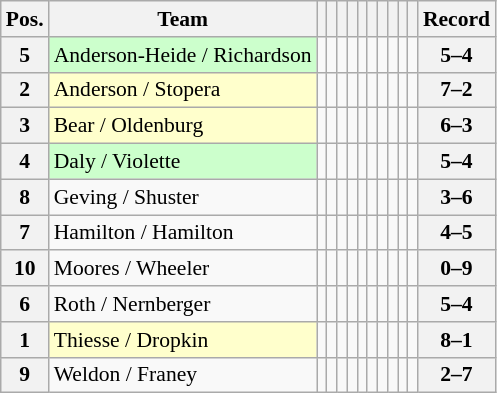<table class="wikitable sortable nowrap" style="text-align:center; font-size:0.9em;">
<tr>
<th>Pos.</th>
<th>Team</th>
<th><br></th>
<th><br></th>
<th><br></th>
<th><br></th>
<th><br></th>
<th><br></th>
<th><br></th>
<th><br></th>
<th><br></th>
<th><br></th>
<th>Record</th>
</tr>
<tr>
<th>5</th>
<td data-sort-value="Anderson-Heide" style="text-align:left; background:#ccffcc;"> Anderson-Heide / Richardson</td>
<td></td>
<td></td>
<td></td>
<td></td>
<td></td>
<td></td>
<td></td>
<td></td>
<td></td>
<td></td>
<th>5–4</th>
</tr>
<tr>
<th>2</th>
<td data-sort-value="Andersonx" style="text-align:left; background:#ffffcc;"> Anderson / Stopera</td>
<td></td>
<td></td>
<td></td>
<td></td>
<td></td>
<td></td>
<td></td>
<td></td>
<td></td>
<td></td>
<th>7–2</th>
</tr>
<tr>
<th>3</th>
<td data-sort-value="Bear" style="text-align:left; background:#ffffcc;"> Bear / Oldenburg</td>
<td></td>
<td></td>
<td></td>
<td></td>
<td></td>
<td></td>
<td></td>
<td></td>
<td></td>
<td></td>
<th>6–3</th>
</tr>
<tr>
<th>4</th>
<td data-sort-value="Daly" style="text-align:left; background:#ccffcc;"> Daly / Violette</td>
<td></td>
<td></td>
<td></td>
<td></td>
<td></td>
<td></td>
<td></td>
<td></td>
<td></td>
<td></td>
<th>5–4</th>
</tr>
<tr>
<th>8</th>
<td data-sort-value="Geving" style="text-align:left;"> Geving / Shuster</td>
<td></td>
<td></td>
<td></td>
<td></td>
<td></td>
<td></td>
<td></td>
<td></td>
<td></td>
<td></td>
<th>3–6</th>
</tr>
<tr>
<th>7</th>
<td data-sort-value="Hamilton" style="text-align:left;"> Hamilton / Hamilton</td>
<td></td>
<td></td>
<td></td>
<td></td>
<td></td>
<td></td>
<td></td>
<td></td>
<td></td>
<td></td>
<th>4–5</th>
</tr>
<tr>
<th>10</th>
<td data-sort-value="Moores" style="text-align:left;"> Moores / Wheeler</td>
<td></td>
<td></td>
<td></td>
<td></td>
<td></td>
<td></td>
<td></td>
<td></td>
<td></td>
<td></td>
<th>0–9</th>
</tr>
<tr>
<th>6</th>
<td data-sort-value="Roth" style="text-align:left;"> Roth / Nernberger</td>
<td></td>
<td></td>
<td></td>
<td></td>
<td></td>
<td></td>
<td></td>
<td></td>
<td></td>
<td></td>
<th>5–4</th>
</tr>
<tr>
<th>1</th>
<td data-sort-value="Thiesse" style="text-align:left; background:#ffffcc;"> Thiesse / Dropkin</td>
<td></td>
<td></td>
<td></td>
<td></td>
<td></td>
<td></td>
<td></td>
<td></td>
<td></td>
<td></td>
<th>8–1</th>
</tr>
<tr>
<th>9</th>
<td data-sort-value="Weldon" style="text-align:left;"> Weldon / Franey</td>
<td></td>
<td></td>
<td></td>
<td></td>
<td></td>
<td></td>
<td></td>
<td></td>
<td></td>
<td></td>
<th>2–7</th>
</tr>
</table>
